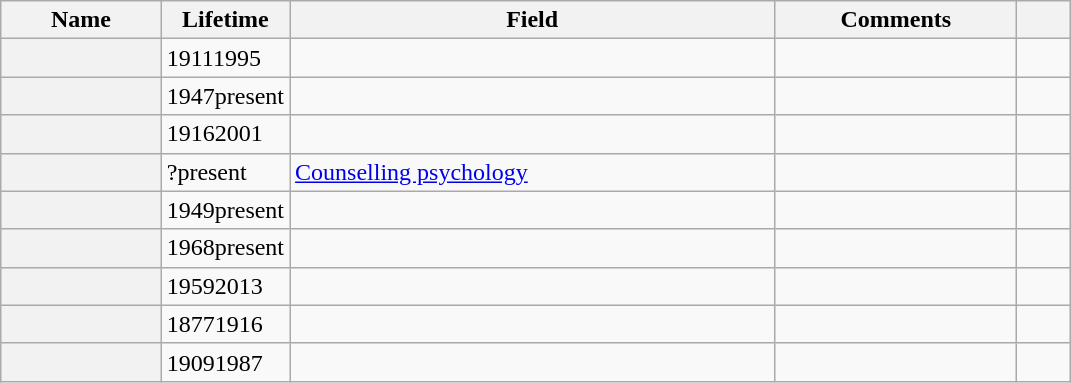<table class="sortable wikitable plainrowheaders">
<tr>
<th width="15%" scope="col">Name</th>
<th width="12%" scope="col">Lifetime</th>
<th>Field</th>
<th>Comments</th>
<th class="unsortable" width="5%" scope="col"></th>
</tr>
<tr style="vertical-align: top;">
<th scope="row"></th>
<td>19111995</td>
<td></td>
<td></td>
<td align="center"></td>
</tr>
<tr style="vertical-align: top;">
<th scope="row"></th>
<td>1947present</td>
<td></td>
<td></td>
<td align="center"></td>
</tr>
<tr style="vertical-align: top;">
<th scope="row"></th>
<td>19162001</td>
<td></td>
<td></td>
<td align="center"></td>
</tr>
<tr style="vertical-align: top;">
<th scope="row"></th>
<td>?present</td>
<td><a href='#'>Counselling psychology</a></td>
<td></td>
<td align="center"></td>
</tr>
<tr style="vertical-align: top;">
<th scope="row"></th>
<td>1949present</td>
<td></td>
<td></td>
<td align="center"></td>
</tr>
<tr style="vertical-align: top;">
<th scope="row"></th>
<td>1968present</td>
<td></td>
<td></td>
<td align="center"></td>
</tr>
<tr style="vertical-align: top;">
<th scope="row"></th>
<td>19592013</td>
<td></td>
<td></td>
<td align="center"></td>
</tr>
<tr style="vertical-align: top;">
<th scope="row"></th>
<td>18771916</td>
<td></td>
<td></td>
<td align="center"></td>
</tr>
<tr style="vertical-align: top;">
<th scope="row"></th>
<td>19091987</td>
<td></td>
<td></td>
<td align="center"></td>
</tr>
</table>
